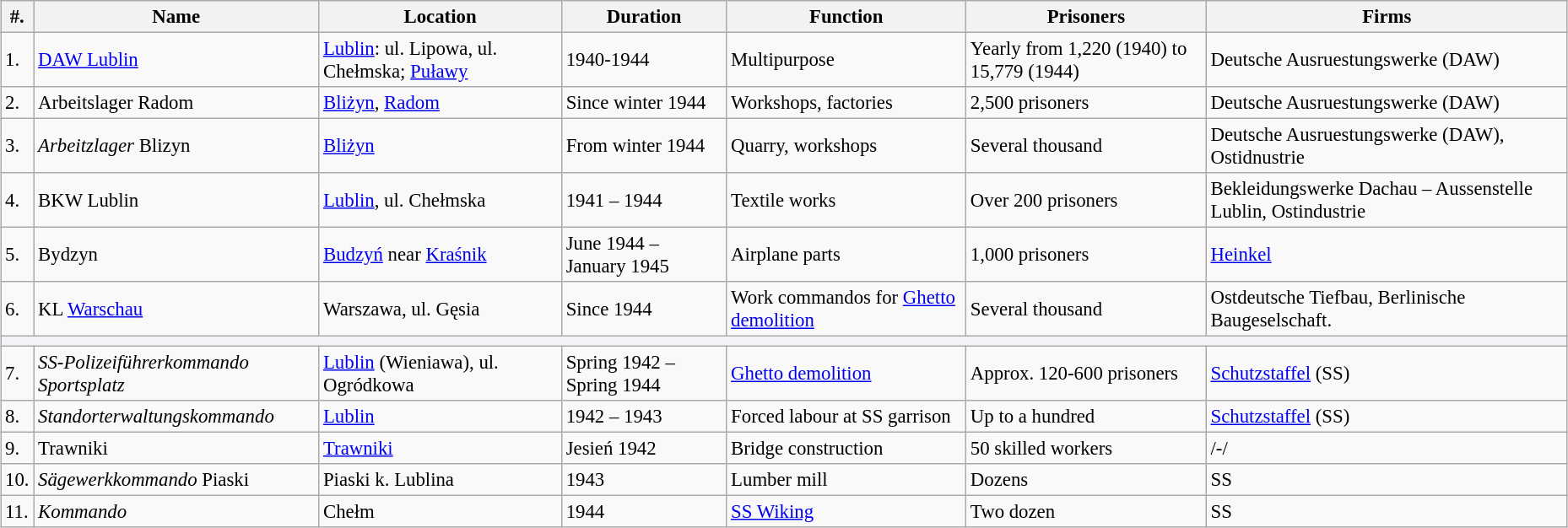<table class="wikitable" style="margin:auto; width:98%; text-align:left; background:#f9f9f9; font-size:95%;">
<tr>
<th>#.</th>
<th>Name</th>
<th>Location</th>
<th>Duration</th>
<th>Function</th>
<th>Prisoners</th>
<th>Firms</th>
</tr>
<tr>
<td>1.</td>
<td><a href='#'>DAW Lublin</a></td>
<td><a href='#'>Lublin</a>: ul. Lipowa, ul. Chełmska; <a href='#'>Puławy</a></td>
<td>1940-1944</td>
<td>Multipurpose</td>
<td>Yearly from 1,220 (1940) to 15,779 (1944)</td>
<td>Deutsche Ausruestungswerke (DAW)</td>
</tr>
<tr>
<td>2.</td>
<td>Arbeitslager Radom</td>
<td><a href='#'>Bliżyn</a>, <a href='#'>Radom</a></td>
<td>Since winter 1944</td>
<td>Workshops, factories</td>
<td>2,500 prisoners</td>
<td>Deutsche Ausruestungswerke (DAW)</td>
</tr>
<tr>
<td>3.</td>
<td><em>Arbeitzlager</em> Blizyn</td>
<td><a href='#'>Bliżyn</a></td>
<td>From winter 1944</td>
<td>Quarry, workshops</td>
<td>Several thousand</td>
<td>Deutsche Ausruestungswerke (DAW), Ostidnustrie</td>
</tr>
<tr>
<td>4.</td>
<td>BKW Lublin</td>
<td><a href='#'>Lublin</a>, ul. Chełmska</td>
<td>1941 – 1944</td>
<td>Textile works</td>
<td>Over 200 prisoners</td>
<td>Bekleidungswerke Dachau – Aussenstelle Lublin, Ostindustrie</td>
</tr>
<tr>
<td>5.</td>
<td>Bydzyn</td>
<td><a href='#'>Budzyń</a> near <a href='#'>Kraśnik</a></td>
<td>June 1944 – January 1945</td>
<td>Airplane parts</td>
<td>1,000 prisoners</td>
<td><a href='#'>Heinkel</a></td>
</tr>
<tr>
<td>6.</td>
<td>KL <a href='#'>Warschau</a></td>
<td>Warszawa, ul. Gęsia</td>
<td>Since 1944</td>
<td>Work commandos for <a href='#'>Ghetto demolition</a></td>
<td>Several thousand</td>
<td>Ostdeutsche Tiefbau, Berlinische Baugeselschaft.</td>
</tr>
<tr>
<td style="background:#f2f2f8" colspan=7></td>
</tr>
<tr>
<td>7.</td>
<td><em>SS-Polizeiführerkommando  Sportsplatz</em> </td>
<td><a href='#'>Lublin</a> (Wieniawa), ul. Ogródkowa</td>
<td>Spring 1942 – Spring 1944</td>
<td><a href='#'>Ghetto demolition</a></td>
<td>Approx. 120-600 prisoners</td>
<td><a href='#'>Schutzstaffel</a> (SS)</td>
</tr>
<tr>
<td>8.</td>
<td><em>Standorterwaltungskommando</em></td>
<td><a href='#'>Lublin</a></td>
<td>1942 – 1943</td>
<td>Forced labour at SS garrison</td>
<td>Up to a hundred</td>
<td><a href='#'>Schutzstaffel</a> (SS)</td>
</tr>
<tr>
<td>9.</td>
<td>Trawniki</td>
<td><a href='#'>Trawniki</a></td>
<td>Jesień 1942</td>
<td>Bridge construction</td>
<td>50 skilled workers</td>
<td>/-/</td>
</tr>
<tr>
<td>10.</td>
<td><em>Sägewerkkommando</em> Piaski</td>
<td>Piaski k. Lublina</td>
<td>1943</td>
<td>Lumber mill</td>
<td>Dozens</td>
<td>SS</td>
</tr>
<tr>
<td>11.</td>
<td><em>Kommando</em></td>
<td>Chełm</td>
<td>1944</td>
<td><a href='#'>SS Wiking</a></td>
<td>Two dozen</td>
<td>SS</td>
</tr>
</table>
